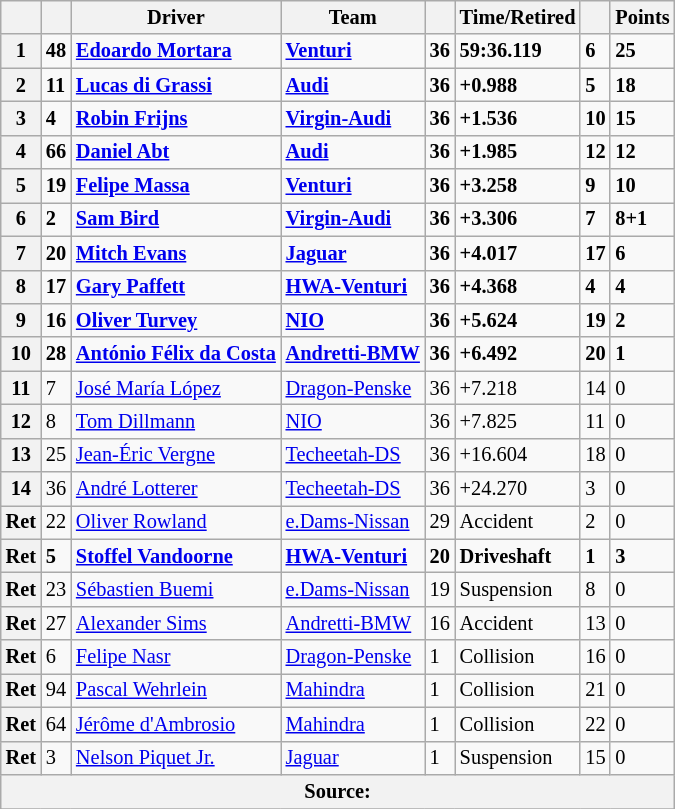<table class="wikitable" style="font-size: 85%">
<tr>
<th scope="col"></th>
<th scope="col"></th>
<th scope="col">Driver</th>
<th scope="col">Team</th>
<th scope="col"></th>
<th scope="col">Time/Retired</th>
<th scope="col"></th>
<th scope="col">Points</th>
</tr>
<tr>
<th scope="row">1</th>
<td><strong>48</strong></td>
<td><strong> <a href='#'>Edoardo Mortara</a></strong></td>
<td><strong><a href='#'>Venturi</a></strong></td>
<td><strong>36</strong></td>
<td><strong>59:36.119</strong></td>
<td><strong>6</strong></td>
<td><strong>25</strong></td>
</tr>
<tr>
<th scope="row">2</th>
<td><strong>11</strong></td>
<td><strong> <a href='#'>Lucas di Grassi</a></strong></td>
<td><strong><a href='#'>Audi</a></strong></td>
<td><strong>36</strong></td>
<td><strong>+0.988</strong></td>
<td><strong>5</strong></td>
<td><strong>18</strong></td>
</tr>
<tr>
<th scope="row">3</th>
<td><strong>4</strong></td>
<td><strong> <a href='#'>Robin Frijns</a></strong></td>
<td><strong><a href='#'>Virgin-Audi</a></strong></td>
<td><strong>36</strong></td>
<td><strong>+1.536</strong></td>
<td><strong>10</strong></td>
<td><strong>15</strong></td>
</tr>
<tr>
<th scope="row">4</th>
<td><strong>66</strong></td>
<td><strong> <a href='#'>Daniel Abt</a></strong></td>
<td><strong><a href='#'>Audi</a></strong></td>
<td><strong>36</strong></td>
<td><strong>+1.985</strong></td>
<td><strong>12</strong></td>
<td><strong>12</strong></td>
</tr>
<tr>
<th scope="row">5</th>
<td><strong>19</strong></td>
<td><strong> <a href='#'>Felipe Massa</a></strong></td>
<td><strong><a href='#'>Venturi</a></strong></td>
<td><strong>36</strong></td>
<td><strong>+3.258</strong></td>
<td><strong>9</strong></td>
<td><strong>10</strong></td>
</tr>
<tr>
<th scope="row">6</th>
<td><strong>2</strong></td>
<td><strong> <a href='#'>Sam Bird</a></strong></td>
<td><strong><a href='#'>Virgin-Audi</a></strong></td>
<td><strong>36</strong></td>
<td><strong>+3.306</strong></td>
<td><strong>7</strong></td>
<td><strong>8+1</strong></td>
</tr>
<tr>
<th scope="row">7</th>
<td><strong>20</strong></td>
<td><strong> <a href='#'>Mitch Evans</a></strong></td>
<td><strong><a href='#'>Jaguar</a></strong></td>
<td><strong>36</strong></td>
<td><strong>+4.017</strong></td>
<td><strong>17</strong></td>
<td><strong>6</strong></td>
</tr>
<tr>
<th scope="row">8</th>
<td><strong>17</strong></td>
<td><strong> <a href='#'>Gary Paffett</a></strong></td>
<td><strong><a href='#'>HWA-Venturi</a></strong></td>
<td><strong>36</strong></td>
<td><strong>+4.368</strong></td>
<td><strong>4</strong></td>
<td><strong>4</strong></td>
</tr>
<tr>
<th scope="row">9</th>
<td><strong>16</strong></td>
<td><strong> <a href='#'>Oliver Turvey</a></strong></td>
<td><strong><a href='#'>NIO</a></strong></td>
<td><strong>36</strong></td>
<td><strong>+5.624</strong></td>
<td><strong>19</strong></td>
<td><strong>2</strong></td>
</tr>
<tr>
<th>10</th>
<td><strong>28</strong></td>
<td><strong> <a href='#'>António Félix da Costa</a></strong></td>
<td><strong><a href='#'>Andretti-BMW</a></strong></td>
<td><strong>36</strong></td>
<td><strong>+6.492</strong></td>
<td><strong>20</strong></td>
<td><strong>1</strong></td>
</tr>
<tr>
<th scope="row">11</th>
<td>7</td>
<td> <a href='#'>José María López</a></td>
<td><a href='#'>Dragon-Penske</a></td>
<td>36</td>
<td>+7.218</td>
<td>14</td>
<td>0</td>
</tr>
<tr>
<th scope="row">12</th>
<td>8</td>
<td> <a href='#'>Tom Dillmann</a></td>
<td><a href='#'>NIO</a></td>
<td>36</td>
<td>+7.825</td>
<td>11</td>
<td>0</td>
</tr>
<tr>
<th scope="row">13</th>
<td>25</td>
<td> <a href='#'>Jean-Éric Vergne</a></td>
<td><a href='#'>Techeetah-DS</a></td>
<td>36</td>
<td>+16.604</td>
<td>18</td>
<td>0</td>
</tr>
<tr>
<th scope="row">14</th>
<td>36</td>
<td> <a href='#'>André Lotterer</a></td>
<td><a href='#'>Techeetah-DS</a></td>
<td>36</td>
<td>+24.270</td>
<td>3</td>
<td>0</td>
</tr>
<tr>
<th scope="row">Ret</th>
<td>22</td>
<td> <a href='#'>Oliver Rowland</a></td>
<td><a href='#'>e.Dams-Nissan</a></td>
<td>29</td>
<td>Accident</td>
<td>2</td>
<td>0</td>
</tr>
<tr>
<th scope="row">Ret</th>
<td><strong>5</strong></td>
<td><strong> <a href='#'>Stoffel Vandoorne</a></strong></td>
<td><strong><a href='#'>HWA-Venturi</a></strong></td>
<td><strong>20</strong></td>
<td><strong>Driveshaft</strong></td>
<td><strong>1</strong></td>
<td><strong>3</strong></td>
</tr>
<tr>
<th scope="row">Ret</th>
<td>23</td>
<td> <a href='#'>Sébastien Buemi</a></td>
<td><a href='#'>e.Dams-Nissan</a></td>
<td>19</td>
<td>Suspension</td>
<td>8</td>
<td>0</td>
</tr>
<tr>
<th scope="row">Ret</th>
<td>27</td>
<td> <a href='#'>Alexander Sims</a></td>
<td><a href='#'>Andretti-BMW</a></td>
<td>16</td>
<td>Accident</td>
<td>13</td>
<td>0</td>
</tr>
<tr>
<th scope="row">Ret</th>
<td>6</td>
<td> <a href='#'>Felipe Nasr</a></td>
<td><a href='#'>Dragon-Penske</a></td>
<td>1</td>
<td>Collision</td>
<td>16</td>
<td>0</td>
</tr>
<tr>
<th scope="row">Ret</th>
<td>94</td>
<td> <a href='#'>Pascal Wehrlein</a></td>
<td><a href='#'>Mahindra</a></td>
<td>1</td>
<td>Collision</td>
<td>21</td>
<td>0</td>
</tr>
<tr>
<th scope="row">Ret</th>
<td>64</td>
<td> <a href='#'>Jérôme d'Ambrosio</a></td>
<td><a href='#'>Mahindra</a></td>
<td>1</td>
<td>Collision</td>
<td>22</td>
<td>0</td>
</tr>
<tr>
<th scope="row">Ret</th>
<td>3</td>
<td> <a href='#'>Nelson Piquet Jr.</a></td>
<td><a href='#'>Jaguar</a></td>
<td>1</td>
<td>Suspension</td>
<td>15</td>
<td>0</td>
</tr>
<tr>
<th colspan="8">Source: </th>
</tr>
<tr>
</tr>
</table>
